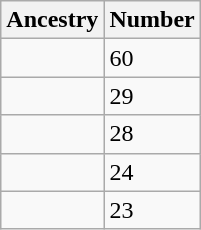<table style="float: right; margin:1em;" class="wikitable">
<tr>
<th>Ancestry</th>
<th>Number</th>
</tr>
<tr>
<td></td>
<td>60</td>
</tr>
<tr>
<td></td>
<td>29</td>
</tr>
<tr>
<td></td>
<td>28</td>
</tr>
<tr>
<td></td>
<td>24</td>
</tr>
<tr>
<td></td>
<td>23</td>
</tr>
</table>
